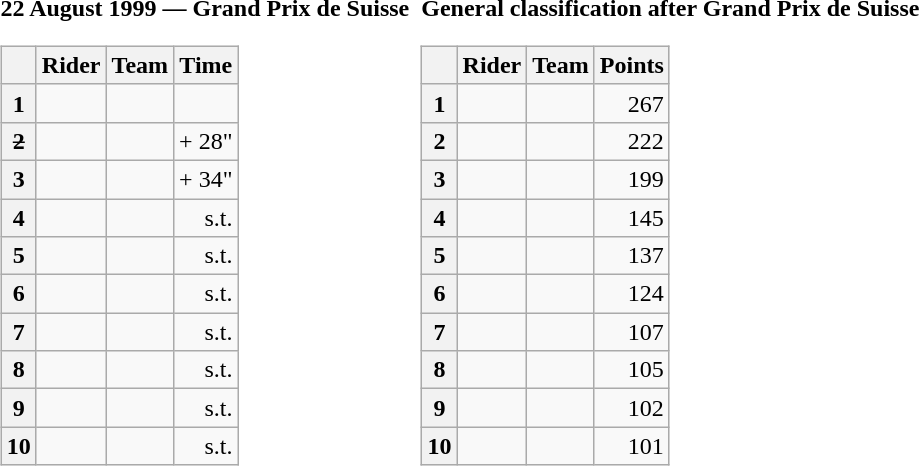<table>
<tr>
<td><strong>22 August 1999 — Grand Prix de Suisse </strong><br><table class="wikitable">
<tr>
<th></th>
<th>Rider</th>
<th>Team</th>
<th>Time</th>
</tr>
<tr>
<th>1</th>
<td></td>
<td></td>
<td align="right"></td>
</tr>
<tr>
<th><s>2</s></th>
<td></td>
<td></td>
<td align="right">+ 28"</td>
</tr>
<tr>
<th>3</th>
<td> </td>
<td></td>
<td align="right">+ 34"</td>
</tr>
<tr>
<th>4</th>
<td></td>
<td></td>
<td align="right">s.t.</td>
</tr>
<tr>
<th>5</th>
<td></td>
<td></td>
<td align="right">s.t.</td>
</tr>
<tr>
<th>6</th>
<td></td>
<td></td>
<td align="right">s.t.</td>
</tr>
<tr>
<th>7</th>
<td></td>
<td></td>
<td align="right">s.t.</td>
</tr>
<tr>
<th>8</th>
<td></td>
<td></td>
<td align="right">s.t.</td>
</tr>
<tr>
<th>9</th>
<td></td>
<td></td>
<td align="right">s.t.</td>
</tr>
<tr>
<th>10</th>
<td></td>
<td></td>
<td align="right">s.t.</td>
</tr>
</table>
</td>
<td></td>
<td><strong>General classification after Grand Prix de Suisse</strong><br><table class="wikitable">
<tr>
<th></th>
<th>Rider</th>
<th>Team</th>
<th>Points</th>
</tr>
<tr>
<th>1</th>
<td> </td>
<td></td>
<td align="right">267</td>
</tr>
<tr>
<th>2</th>
<td></td>
<td></td>
<td align="right">222</td>
</tr>
<tr>
<th>3</th>
<td></td>
<td></td>
<td align="right">199</td>
</tr>
<tr>
<th>4</th>
<td></td>
<td></td>
<td align="right">145</td>
</tr>
<tr>
<th>5</th>
<td></td>
<td></td>
<td align="right">137</td>
</tr>
<tr>
<th>6</th>
<td></td>
<td></td>
<td align="right">124</td>
</tr>
<tr>
<th>7</th>
<td></td>
<td></td>
<td align="right">107</td>
</tr>
<tr>
<th>8</th>
<td></td>
<td></td>
<td align="right">105</td>
</tr>
<tr>
<th>9</th>
<td></td>
<td></td>
<td align="right">102</td>
</tr>
<tr>
<th>10</th>
<td></td>
<td></td>
<td align="right">101</td>
</tr>
</table>
</td>
</tr>
</table>
